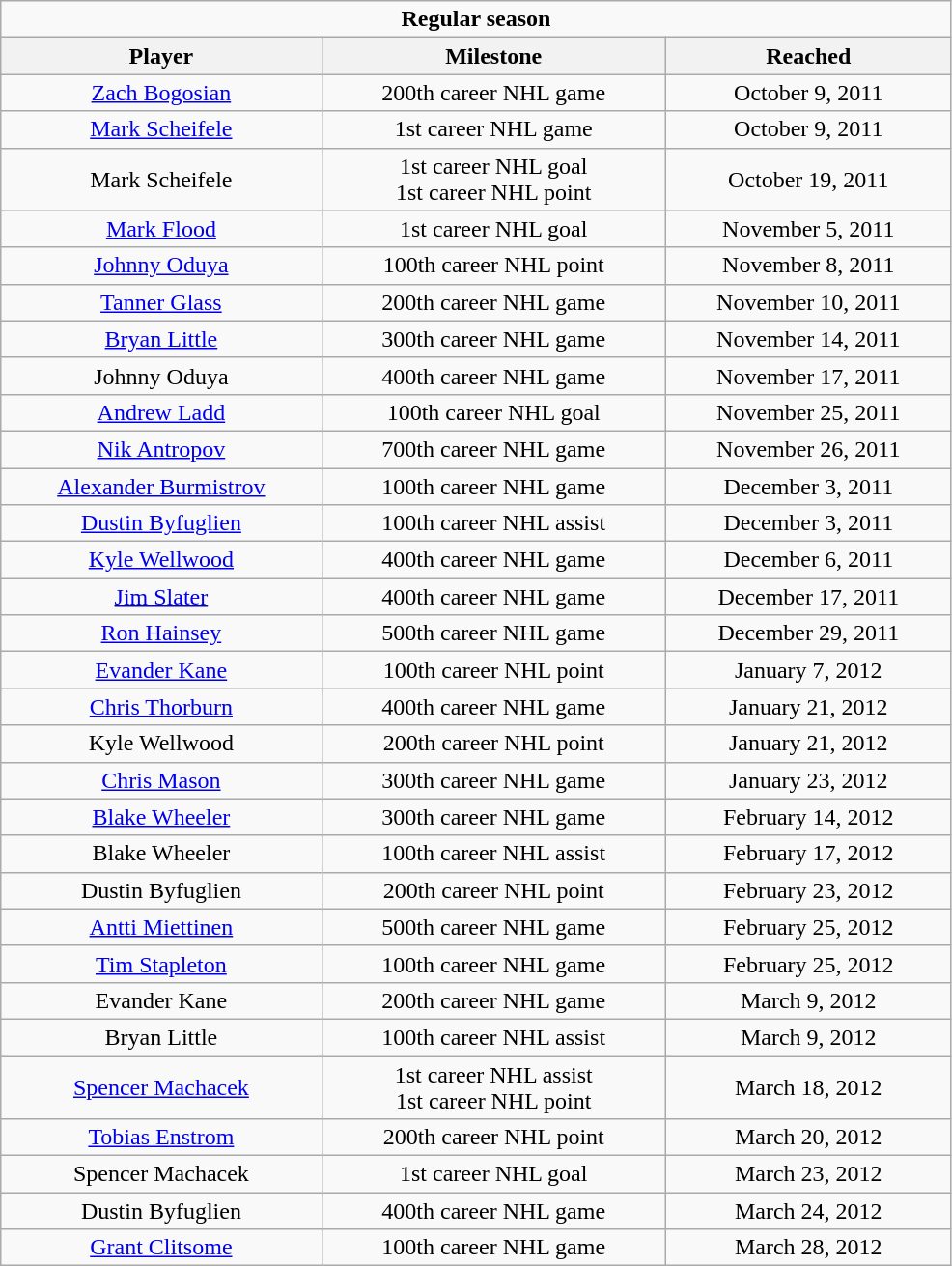<table class="wikitable" width="52%" style="text-align:center">
<tr>
<td colspan="10" align="center"><strong>Regular season</strong></td>
</tr>
<tr>
<th>Player</th>
<th>Milestone</th>
<th>Reached</th>
</tr>
<tr>
<td><a href='#'>Zach Bogosian</a></td>
<td>200th career NHL game</td>
<td>October 9, 2011</td>
</tr>
<tr>
<td><a href='#'>Mark Scheifele</a></td>
<td>1st career NHL game</td>
<td>October 9, 2011</td>
</tr>
<tr>
<td>Mark Scheifele</td>
<td>1st career NHL goal<br>1st career NHL point</td>
<td>October 19, 2011</td>
</tr>
<tr>
<td><a href='#'>Mark Flood</a></td>
<td>1st career NHL goal</td>
<td>November 5, 2011</td>
</tr>
<tr>
<td><a href='#'>Johnny Oduya</a></td>
<td>100th career NHL point</td>
<td>November 8, 2011</td>
</tr>
<tr>
<td><a href='#'>Tanner Glass</a></td>
<td>200th career NHL game</td>
<td>November 10, 2011</td>
</tr>
<tr>
<td><a href='#'>Bryan Little</a></td>
<td>300th career NHL game</td>
<td>November 14, 2011</td>
</tr>
<tr>
<td>Johnny Oduya</td>
<td>400th career NHL game</td>
<td>November 17, 2011</td>
</tr>
<tr>
<td><a href='#'>Andrew Ladd</a></td>
<td>100th career NHL goal</td>
<td>November 25, 2011</td>
</tr>
<tr>
<td><a href='#'>Nik Antropov</a></td>
<td>700th career NHL game</td>
<td>November 26, 2011</td>
</tr>
<tr>
<td><a href='#'>Alexander Burmistrov</a></td>
<td>100th career NHL game</td>
<td>December 3, 2011</td>
</tr>
<tr>
<td><a href='#'>Dustin Byfuglien</a></td>
<td>100th career NHL assist</td>
<td>December 3, 2011</td>
</tr>
<tr>
<td><a href='#'>Kyle Wellwood</a></td>
<td>400th career NHL game</td>
<td>December 6, 2011</td>
</tr>
<tr>
<td><a href='#'>Jim Slater</a></td>
<td>400th career NHL game</td>
<td>December 17, 2011</td>
</tr>
<tr>
<td><a href='#'>Ron Hainsey</a></td>
<td>500th career NHL game</td>
<td>December 29, 2011</td>
</tr>
<tr>
<td><a href='#'>Evander Kane</a></td>
<td>100th career NHL point</td>
<td>January 7, 2012</td>
</tr>
<tr>
<td><a href='#'>Chris Thorburn</a></td>
<td>400th career NHL game</td>
<td>January 21, 2012</td>
</tr>
<tr>
<td>Kyle Wellwood</td>
<td>200th career NHL point</td>
<td>January 21, 2012</td>
</tr>
<tr>
<td><a href='#'>Chris Mason</a></td>
<td>300th career NHL game</td>
<td>January 23, 2012</td>
</tr>
<tr>
<td><a href='#'>Blake Wheeler</a></td>
<td>300th career NHL game</td>
<td>February 14, 2012</td>
</tr>
<tr>
<td>Blake Wheeler</td>
<td>100th career NHL assist</td>
<td>February 17, 2012</td>
</tr>
<tr>
<td>Dustin Byfuglien</td>
<td>200th career NHL point</td>
<td>February 23, 2012</td>
</tr>
<tr>
<td><a href='#'>Antti Miettinen</a></td>
<td>500th career NHL game</td>
<td>February 25, 2012</td>
</tr>
<tr>
<td><a href='#'>Tim Stapleton</a></td>
<td>100th career NHL game</td>
<td>February 25, 2012</td>
</tr>
<tr>
<td>Evander Kane</td>
<td>200th career NHL game</td>
<td>March 9, 2012</td>
</tr>
<tr>
<td>Bryan Little</td>
<td>100th career NHL assist</td>
<td>March 9, 2012</td>
</tr>
<tr>
<td><a href='#'>Spencer Machacek</a></td>
<td>1st career NHL assist<br>1st career NHL point</td>
<td>March 18, 2012</td>
</tr>
<tr>
<td><a href='#'>Tobias Enstrom</a></td>
<td>200th career NHL point</td>
<td>March 20, 2012</td>
</tr>
<tr>
<td>Spencer Machacek</td>
<td>1st career NHL goal</td>
<td>March 23, 2012</td>
</tr>
<tr>
<td>Dustin Byfuglien</td>
<td>400th career NHL game</td>
<td>March 24, 2012</td>
</tr>
<tr>
<td><a href='#'>Grant Clitsome</a></td>
<td>100th career NHL game</td>
<td>March 28, 2012</td>
</tr>
</table>
